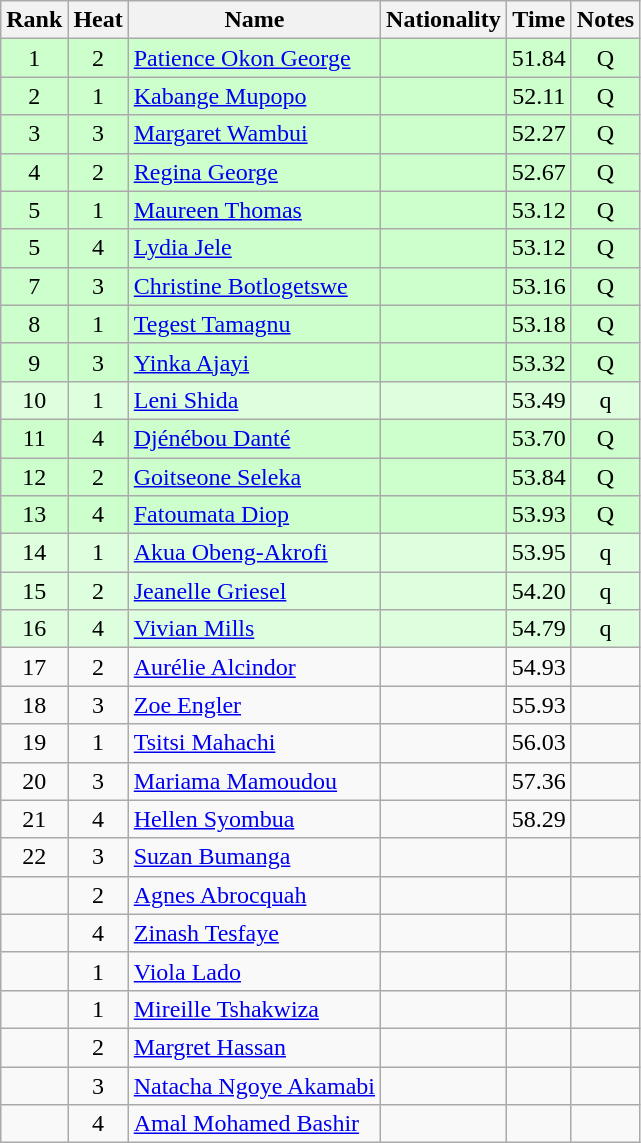<table class="wikitable sortable" style="text-align:center">
<tr>
<th>Rank</th>
<th>Heat</th>
<th>Name</th>
<th>Nationality</th>
<th>Time</th>
<th>Notes</th>
</tr>
<tr bgcolor=ccffcc>
<td>1</td>
<td>2</td>
<td align=left><a href='#'>Patience Okon George</a></td>
<td align=left></td>
<td>51.84</td>
<td>Q</td>
</tr>
<tr bgcolor=ccffcc>
<td>2</td>
<td>1</td>
<td align=left><a href='#'>Kabange Mupopo</a></td>
<td align=left></td>
<td>52.11</td>
<td>Q</td>
</tr>
<tr bgcolor=ccffcc>
<td>3</td>
<td>3</td>
<td align=left><a href='#'>Margaret Wambui</a></td>
<td align=left></td>
<td>52.27</td>
<td>Q</td>
</tr>
<tr bgcolor=ccffcc>
<td>4</td>
<td>2</td>
<td align=left><a href='#'>Regina George</a></td>
<td align=left></td>
<td>52.67</td>
<td>Q</td>
</tr>
<tr bgcolor=ccffcc>
<td>5</td>
<td>1</td>
<td align=left><a href='#'>Maureen Thomas</a></td>
<td align=left></td>
<td>53.12</td>
<td>Q</td>
</tr>
<tr bgcolor=ccffcc>
<td>5</td>
<td>4</td>
<td align=left><a href='#'>Lydia Jele</a></td>
<td align=left></td>
<td>53.12</td>
<td>Q</td>
</tr>
<tr bgcolor=ccffcc>
<td>7</td>
<td>3</td>
<td align=left><a href='#'>Christine Botlogetswe</a></td>
<td align=left></td>
<td>53.16</td>
<td>Q</td>
</tr>
<tr bgcolor=ccffcc>
<td>8</td>
<td>1</td>
<td align=left><a href='#'>Tegest Tamagnu</a></td>
<td align=left></td>
<td>53.18</td>
<td>Q</td>
</tr>
<tr bgcolor=ccffcc>
<td>9</td>
<td>3</td>
<td align=left><a href='#'>Yinka Ajayi</a></td>
<td align=left></td>
<td>53.32</td>
<td>Q</td>
</tr>
<tr bgcolor=ddffdd>
<td>10</td>
<td>1</td>
<td align=left><a href='#'>Leni Shida</a></td>
<td align=left></td>
<td>53.49</td>
<td>q</td>
</tr>
<tr bgcolor=ccffcc>
<td>11</td>
<td>4</td>
<td align=left><a href='#'>Djénébou Danté</a></td>
<td align=left></td>
<td>53.70</td>
<td>Q</td>
</tr>
<tr bgcolor=ccffcc>
<td>12</td>
<td>2</td>
<td align=left><a href='#'>Goitseone Seleka</a></td>
<td align=left></td>
<td>53.84</td>
<td>Q</td>
</tr>
<tr bgcolor=ccffcc>
<td>13</td>
<td>4</td>
<td align=left><a href='#'>Fatoumata Diop</a></td>
<td align=left></td>
<td>53.93</td>
<td>Q</td>
</tr>
<tr bgcolor=ddffdd>
<td>14</td>
<td>1</td>
<td align=left><a href='#'>Akua Obeng-Akrofi</a></td>
<td align=left></td>
<td>53.95</td>
<td>q</td>
</tr>
<tr bgcolor=ddffdd>
<td>15</td>
<td>2</td>
<td align=left><a href='#'>Jeanelle Griesel</a></td>
<td align=left></td>
<td>54.20</td>
<td>q</td>
</tr>
<tr bgcolor=ddffdd>
<td>16</td>
<td>4</td>
<td align=left><a href='#'>Vivian Mills</a></td>
<td align=left></td>
<td>54.79</td>
<td>q</td>
</tr>
<tr>
<td>17</td>
<td>2</td>
<td align=left><a href='#'>Aurélie Alcindor</a></td>
<td align=left></td>
<td>54.93</td>
<td></td>
</tr>
<tr>
<td>18</td>
<td>3</td>
<td align=left><a href='#'>Zoe Engler</a></td>
<td align=left></td>
<td>55.93</td>
<td></td>
</tr>
<tr>
<td>19</td>
<td>1</td>
<td align=left><a href='#'>Tsitsi Mahachi</a></td>
<td align=left></td>
<td>56.03</td>
<td></td>
</tr>
<tr>
<td>20</td>
<td>3</td>
<td align=left><a href='#'>Mariama Mamoudou</a></td>
<td align=left></td>
<td>57.36</td>
<td></td>
</tr>
<tr>
<td>21</td>
<td>4</td>
<td align=left><a href='#'>Hellen Syombua</a></td>
<td align=left></td>
<td>58.29</td>
<td></td>
</tr>
<tr>
<td>22</td>
<td>3</td>
<td align=left><a href='#'>Suzan Bumanga</a></td>
<td align=left></td>
<td></td>
<td></td>
</tr>
<tr>
<td></td>
<td>2</td>
<td align=left><a href='#'>Agnes Abrocquah</a></td>
<td align=left></td>
<td></td>
<td></td>
</tr>
<tr>
<td></td>
<td>4</td>
<td align=left><a href='#'>Zinash Tesfaye</a></td>
<td align=left></td>
<td></td>
<td></td>
</tr>
<tr>
<td></td>
<td>1</td>
<td align=left><a href='#'>Viola Lado</a></td>
<td align=left></td>
<td></td>
<td></td>
</tr>
<tr>
<td></td>
<td>1</td>
<td align=left><a href='#'>Mireille Tshakwiza</a></td>
<td align=left></td>
<td></td>
<td></td>
</tr>
<tr>
<td></td>
<td>2</td>
<td align=left><a href='#'>Margret Hassan</a></td>
<td align=left></td>
<td></td>
<td></td>
</tr>
<tr>
<td></td>
<td>3</td>
<td align=left><a href='#'>Natacha Ngoye Akamabi</a></td>
<td align=left></td>
<td></td>
<td></td>
</tr>
<tr>
<td></td>
<td>4</td>
<td align=left><a href='#'>Amal Mohamed Bashir</a></td>
<td align=left></td>
<td></td>
<td></td>
</tr>
</table>
